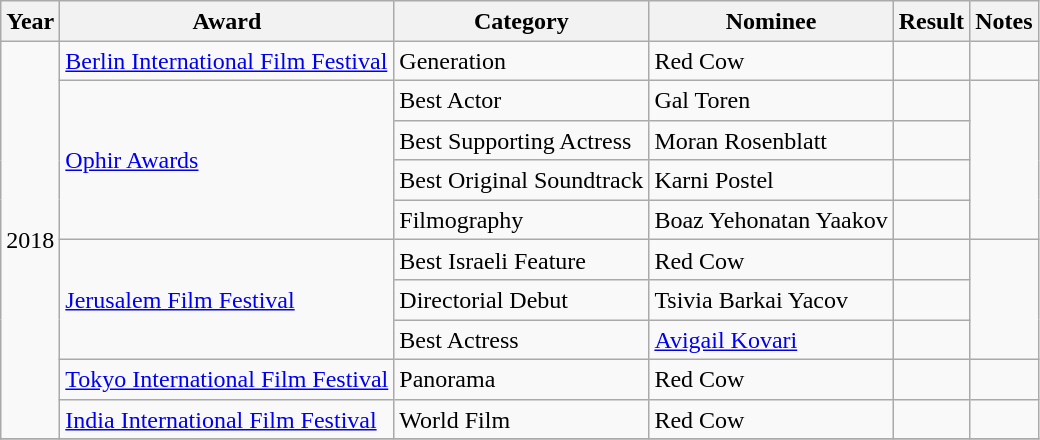<table class="wikitable sortable" style="line-height:1.2">
<tr>
<th>Year</th>
<th>Award</th>
<th>Category</th>
<th>Nominee</th>
<th>Result</th>
<th>Notes</th>
</tr>
<tr>
<td rowspan="10">2018</td>
<td rowspan="1"><a href='#'>Berlin International Film Festival</a></td>
<td>Generation</td>
<td>Red Cow</td>
<td></td>
<td rowspan="1" align="center"></td>
</tr>
<tr>
<td rowspan="4"><a href='#'>Ophir Awards</a></td>
<td>Best Actor</td>
<td>Gal Toren</td>
<td></td>
<td rowspan="4" align="center"></td>
</tr>
<tr>
<td>Best Supporting Actress</td>
<td>Moran Rosenblatt</td>
<td></td>
</tr>
<tr>
<td>Best Original Soundtrack</td>
<td>Karni Postel</td>
<td></td>
</tr>
<tr>
<td>Filmography</td>
<td>Boaz Yehonatan Yaakov</td>
<td></td>
</tr>
<tr>
<td rowspan="3"><a href='#'>Jerusalem Film Festival</a></td>
<td>Best Israeli Feature</td>
<td>Red Cow</td>
<td></td>
<td rowspan="3" align="center"></td>
</tr>
<tr>
<td>Directorial Debut</td>
<td>Tsivia Barkai Yacov</td>
<td></td>
</tr>
<tr>
<td>Best Actress</td>
<td><a href='#'>Avigail Kovari</a></td>
<td></td>
</tr>
<tr>
<td><a href='#'>Tokyo International Film Festival</a></td>
<td>Panorama</td>
<td>Red Cow</td>
<td></td>
<td rowspan="1" align="center"></td>
</tr>
<tr>
<td><a href='#'>India International Film Festival</a></td>
<td>World Film</td>
<td>Red Cow</td>
<td></td>
<td rowspan="1" align="center"></td>
</tr>
<tr>
</tr>
</table>
